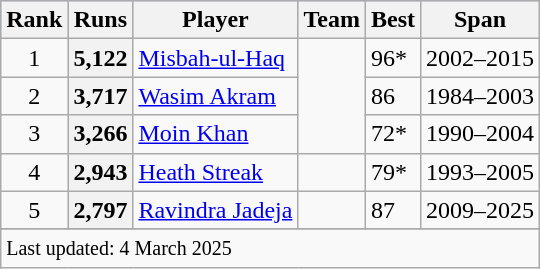<table class="wikitable plainrowheaders sortable">
<tr style="background:#9cf;">
<th>Rank</th>
<th>Runs</th>
<th>Player</th>
<th>Team</th>
<th>Best</th>
<th>Span</th>
</tr>
<tr>
<td align=center>1</td>
<th>5,122</th>
<td><a href='#'>Misbah-ul-Haq</a></td>
<td rowspan=3></td>
<td>96*</td>
<td>2002–2015</td>
</tr>
<tr>
<td align=center>2</td>
<th>3,717</th>
<td><a href='#'>Wasim Akram</a></td>
<td>86</td>
<td>1984–2003</td>
</tr>
<tr>
<td align=center>3</td>
<th>3,266</th>
<td><a href='#'>Moin Khan</a></td>
<td>72*</td>
<td>1990–2004</td>
</tr>
<tr>
<td align=center>4</td>
<th>2,943</th>
<td><a href='#'>Heath Streak</a></td>
<td></td>
<td>79*</td>
<td>1993–2005</td>
</tr>
<tr>
<td align=center>5</td>
<th>2,797</th>
<td><a href='#'>Ravindra Jadeja</a></td>
<td></td>
<td>87</td>
<td>2009–2025</td>
</tr>
<tr>
</tr>
<tr class=sortbottom>
<td colspan="6"><small>Last updated: 4 March 2025</small></td>
</tr>
</table>
